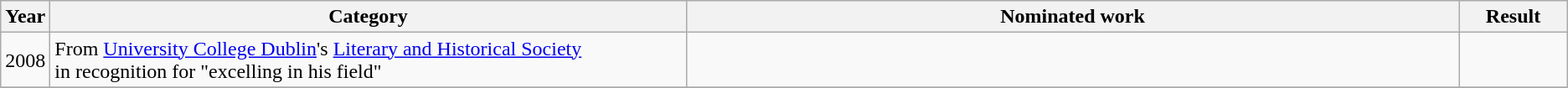<table class=wikitable>
<tr>
<th scope="col" style="width:1em;">Year</th>
<th scope="col" style="width:32em;">Category</th>
<th scope="col" style="width:39em;">Nominated work</th>
<th scope="col" style="width:5em;">Result</th>
</tr>
<tr>
<td>2008</td>
<td>From <a href='#'>University College Dublin</a>'s <a href='#'>Literary and Historical Society</a><br>in recognition for "excelling in his field"</td>
<td></td>
<td></td>
</tr>
<tr>
</tr>
</table>
